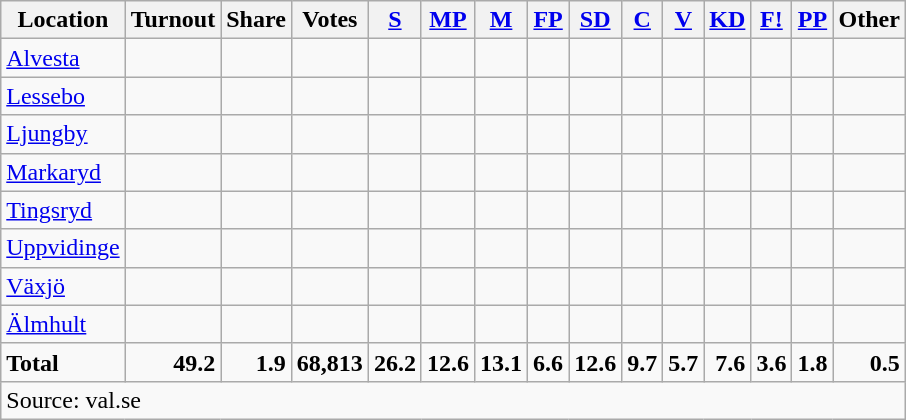<table class="wikitable sortable" style=text-align:right>
<tr>
<th>Location</th>
<th>Turnout</th>
<th>Share</th>
<th>Votes</th>
<th><a href='#'>S</a></th>
<th><a href='#'>MP</a></th>
<th><a href='#'>M</a></th>
<th><a href='#'>FP</a></th>
<th><a href='#'>SD</a></th>
<th><a href='#'>C</a></th>
<th><a href='#'>V</a></th>
<th><a href='#'>KD</a></th>
<th><a href='#'>F!</a></th>
<th><a href='#'>PP</a></th>
<th>Other</th>
</tr>
<tr>
<td align=left><a href='#'>Alvesta</a></td>
<td></td>
<td></td>
<td></td>
<td></td>
<td></td>
<td></td>
<td></td>
<td></td>
<td></td>
<td></td>
<td></td>
<td></td>
<td></td>
<td></td>
</tr>
<tr>
<td align=left><a href='#'>Lessebo</a></td>
<td></td>
<td></td>
<td></td>
<td></td>
<td></td>
<td></td>
<td></td>
<td></td>
<td></td>
<td></td>
<td></td>
<td></td>
<td></td>
<td></td>
</tr>
<tr>
<td align=left><a href='#'>Ljungby</a></td>
<td></td>
<td></td>
<td></td>
<td></td>
<td></td>
<td></td>
<td></td>
<td></td>
<td></td>
<td></td>
<td></td>
<td></td>
<td></td>
<td></td>
</tr>
<tr>
<td align=left><a href='#'>Markaryd</a></td>
<td></td>
<td></td>
<td></td>
<td></td>
<td></td>
<td></td>
<td></td>
<td></td>
<td></td>
<td></td>
<td></td>
<td></td>
<td></td>
<td></td>
</tr>
<tr>
<td align=left><a href='#'>Tingsryd</a></td>
<td></td>
<td></td>
<td></td>
<td></td>
<td></td>
<td></td>
<td></td>
<td></td>
<td></td>
<td></td>
<td></td>
<td></td>
<td></td>
<td></td>
</tr>
<tr>
<td align=left><a href='#'>Uppvidinge</a></td>
<td></td>
<td></td>
<td></td>
<td></td>
<td></td>
<td></td>
<td></td>
<td></td>
<td></td>
<td></td>
<td></td>
<td></td>
<td></td>
<td></td>
</tr>
<tr>
<td align=left><a href='#'>Växjö</a></td>
<td></td>
<td></td>
<td></td>
<td></td>
<td></td>
<td></td>
<td></td>
<td></td>
<td></td>
<td></td>
<td></td>
<td></td>
<td></td>
<td></td>
</tr>
<tr>
<td align=left><a href='#'>Älmhult</a></td>
<td></td>
<td></td>
<td></td>
<td></td>
<td></td>
<td></td>
<td></td>
<td></td>
<td></td>
<td></td>
<td></td>
<td></td>
<td></td>
<td></td>
</tr>
<tr>
<td align=left><strong>Total</strong></td>
<td><strong>49.2</strong></td>
<td><strong>1.9</strong></td>
<td><strong>68,813</strong></td>
<td><strong>26.2</strong></td>
<td><strong>12.6</strong></td>
<td><strong>13.1</strong></td>
<td><strong>6.6</strong></td>
<td><strong>12.6</strong></td>
<td><strong>9.7</strong></td>
<td><strong>5.7</strong></td>
<td><strong>7.6</strong></td>
<td><strong>3.6</strong></td>
<td><strong>1.8</strong></td>
<td><strong>0.5</strong></td>
</tr>
<tr>
<td align=left colspan=15>Source: val.se </td>
</tr>
</table>
